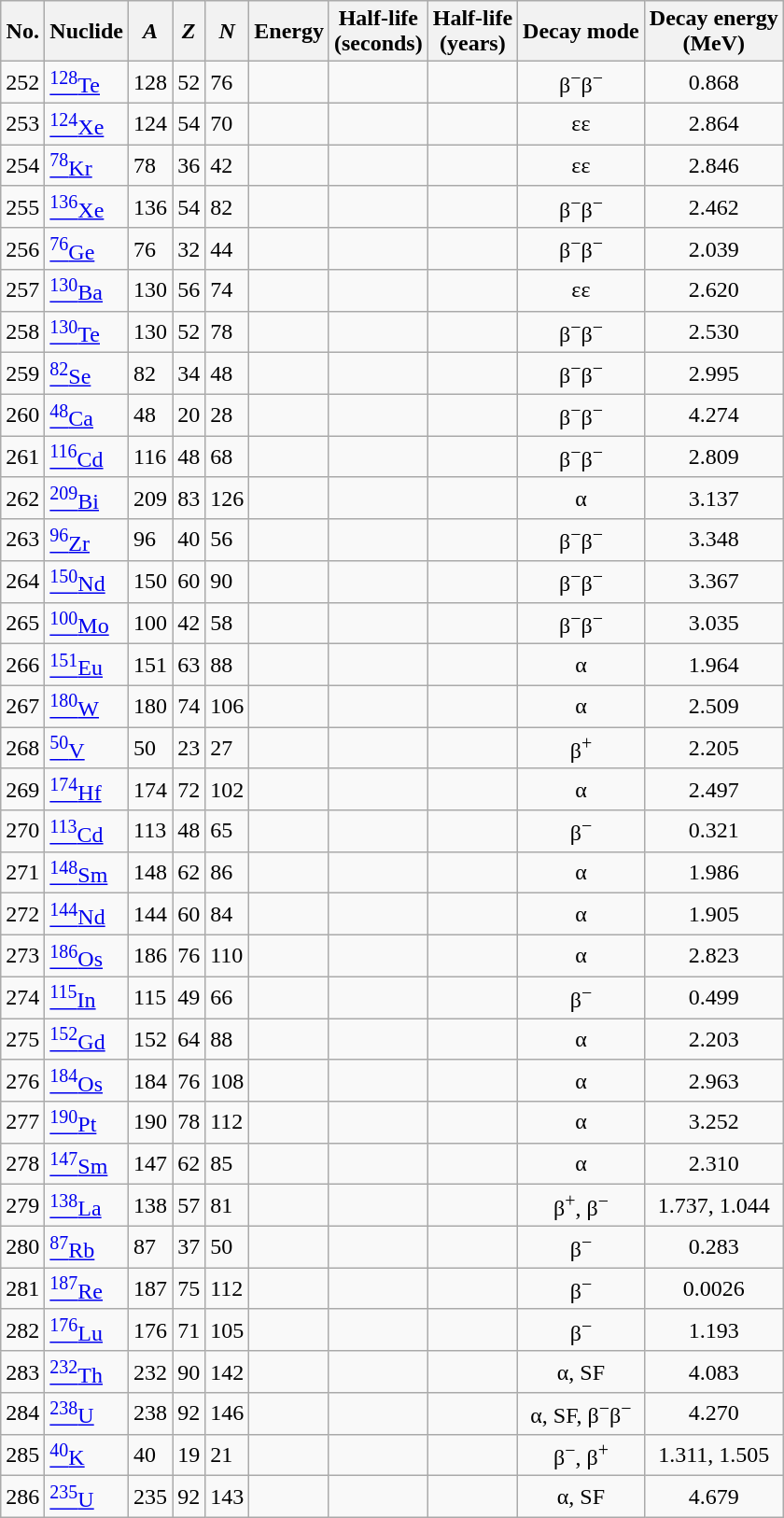<table class="wikitable sortable" data-sort-type="number">
<tr>
<th>No.</th>
<th>Nuclide</th>
<th><em>A</em></th>
<th><em>Z</em></th>
<th><em>N</em></th>
<th>Energy</th>
<th>Half-life<br>(seconds)</th>
<th>Half-life<br>(years)</th>
<th>Decay mode</th>
<th>Decay energy<br>(MeV)</th>
</tr>
<tr>
<td>252</td>
<td><a href='#'><sup>128</sup>Te</a></td>
<td>128</td>
<td>52</td>
<td>76</td>
<td></td>
<td></td>
<td></td>
<td align=center>β<sup>−</sup>β<sup>−</sup></td>
<td align=center>0.868</td>
</tr>
<tr>
<td>253</td>
<td><a href='#'><sup>124</sup>Xe</a></td>
<td>124</td>
<td>54</td>
<td>70</td>
<td></td>
<td></td>
<td></td>
<td align=center>εε</td>
<td align=center>2.864</td>
</tr>
<tr>
<td>254</td>
<td><a href='#'><sup>78</sup>Kr</a></td>
<td>78</td>
<td>36</td>
<td>42</td>
<td></td>
<td></td>
<td></td>
<td align=center>εε</td>
<td align=center>2.846</td>
</tr>
<tr>
<td>255</td>
<td><a href='#'><sup>136</sup>Xe</a></td>
<td>136</td>
<td>54</td>
<td>82</td>
<td></td>
<td></td>
<td></td>
<td align=center>β<sup>−</sup>β<sup>−</sup></td>
<td align=center>2.462</td>
</tr>
<tr>
<td>256</td>
<td><a href='#'><sup>76</sup>Ge</a></td>
<td>76</td>
<td>32</td>
<td>44</td>
<td></td>
<td></td>
<td></td>
<td align=center>β<sup>−</sup>β<sup>−</sup></td>
<td align=center>2.039</td>
</tr>
<tr>
<td>257</td>
<td><a href='#'><sup>130</sup>Ba</a></td>
<td>130</td>
<td>56</td>
<td>74</td>
<td></td>
<td></td>
<td></td>
<td align=center>εε</td>
<td align=center>2.620</td>
</tr>
<tr>
<td>258</td>
<td><a href='#'><sup>130</sup>Te</a></td>
<td>130</td>
<td>52</td>
<td>78</td>
<td></td>
<td></td>
<td></td>
<td align=center>β<sup>−</sup>β<sup>−</sup></td>
<td align=center>2.530</td>
</tr>
<tr>
<td>259</td>
<td><a href='#'><sup>82</sup>Se</a></td>
<td>82</td>
<td>34</td>
<td>48</td>
<td></td>
<td></td>
<td></td>
<td align=center>β<sup>−</sup>β<sup>−</sup></td>
<td align=center>2.995</td>
</tr>
<tr>
<td>260</td>
<td><a href='#'><sup>48</sup>Ca</a></td>
<td>48</td>
<td>20</td>
<td>28</td>
<td></td>
<td></td>
<td></td>
<td align=center>β<sup>−</sup>β<sup>−</sup></td>
<td align=center>4.274 </td>
</tr>
<tr>
<td>261</td>
<td><a href='#'><sup>116</sup>Cd</a></td>
<td>116</td>
<td>48</td>
<td>68</td>
<td></td>
<td></td>
<td></td>
<td align=center>β<sup>−</sup>β<sup>−</sup></td>
<td align=center>2.809</td>
</tr>
<tr>
<td>262</td>
<td><a href='#'><sup>209</sup>Bi</a></td>
<td>209</td>
<td>83</td>
<td>126</td>
<td></td>
<td></td>
<td></td>
<td align=center>α</td>
<td align=center>3.137</td>
</tr>
<tr>
<td>263</td>
<td><a href='#'><sup>96</sup>Zr</a></td>
<td>96</td>
<td>40</td>
<td>56</td>
<td></td>
<td></td>
<td></td>
<td align=center>β<sup>−</sup>β<sup>−</sup></td>
<td align=center>3.348</td>
</tr>
<tr>
<td>264</td>
<td><a href='#'><sup>150</sup>Nd</a></td>
<td>150</td>
<td>60</td>
<td>90</td>
<td></td>
<td></td>
<td></td>
<td align=center>β<sup>−</sup>β<sup>−</sup></td>
<td align=center>3.367</td>
</tr>
<tr>
<td>265</td>
<td><a href='#'><sup>100</sup>Mo</a></td>
<td>100</td>
<td>42</td>
<td>58</td>
<td></td>
<td></td>
<td></td>
<td align=center>β<sup>−</sup>β<sup>−</sup></td>
<td align=center>3.035</td>
</tr>
<tr>
<td>266</td>
<td><a href='#'><sup>151</sup>Eu</a></td>
<td>151</td>
<td>63</td>
<td>88</td>
<td></td>
<td></td>
<td></td>
<td align=center>α</td>
<td align=center>1.964</td>
</tr>
<tr>
<td>267</td>
<td><a href='#'><sup>180</sup>W</a></td>
<td>180</td>
<td>74</td>
<td>106</td>
<td></td>
<td></td>
<td></td>
<td align=center>α</td>
<td align=center>2.509</td>
</tr>
<tr>
<td>268</td>
<td><a href='#'><sup>50</sup>V</a></td>
<td>50</td>
<td>23</td>
<td>27</td>
<td></td>
<td></td>
<td></td>
<td align=center>β<sup>+</sup></td>
<td align=center>2.205</td>
</tr>
<tr>
<td>269</td>
<td><a href='#'><sup>174</sup>Hf</a></td>
<td>174</td>
<td>72</td>
<td>102</td>
<td></td>
<td></td>
<td></td>
<td align=center>α</td>
<td align=center>2.497</td>
</tr>
<tr>
<td>270</td>
<td><a href='#'><sup>113</sup>Cd</a></td>
<td>113</td>
<td>48</td>
<td>65</td>
<td></td>
<td></td>
<td></td>
<td align=center>β<sup>−</sup></td>
<td align=center>0.321</td>
</tr>
<tr>
<td>271</td>
<td><a href='#'><sup>148</sup>Sm</a></td>
<td>148</td>
<td>62</td>
<td>86</td>
<td></td>
<td></td>
<td></td>
<td align=center>α</td>
<td align=center>1.986</td>
</tr>
<tr>
<td>272</td>
<td><a href='#'><sup>144</sup>Nd</a></td>
<td>144</td>
<td>60</td>
<td>84</td>
<td></td>
<td></td>
<td></td>
<td align=center>α</td>
<td align=center>1.905</td>
</tr>
<tr>
<td>273</td>
<td><a href='#'><sup>186</sup>Os</a></td>
<td>186</td>
<td>76</td>
<td>110</td>
<td></td>
<td></td>
<td></td>
<td align=center>α</td>
<td align=center>2.823</td>
</tr>
<tr>
<td>274</td>
<td><a href='#'><sup>115</sup>In</a></td>
<td>115</td>
<td>49</td>
<td>66</td>
<td></td>
<td></td>
<td></td>
<td align=center>β<sup>−</sup></td>
<td align=center>0.499</td>
</tr>
<tr>
<td>275</td>
<td><a href='#'><sup>152</sup>Gd</a></td>
<td>152</td>
<td>64</td>
<td>88</td>
<td></td>
<td></td>
<td></td>
<td align=center>α</td>
<td align=center>2.203</td>
</tr>
<tr>
<td>276</td>
<td><a href='#'><sup>184</sup>Os</a></td>
<td>184</td>
<td>76</td>
<td>108</td>
<td></td>
<td></td>
<td></td>
<td align=center>α</td>
<td align=center>2.963</td>
</tr>
<tr>
<td>277</td>
<td><a href='#'><sup>190</sup>Pt</a></td>
<td>190</td>
<td>78</td>
<td>112</td>
<td></td>
<td></td>
<td></td>
<td align=center>α</td>
<td align=center>3.252</td>
</tr>
<tr>
<td>278</td>
<td><a href='#'><sup>147</sup>Sm</a></td>
<td>147</td>
<td>62</td>
<td>85</td>
<td></td>
<td></td>
<td></td>
<td align=center>α</td>
<td align=center>2.310</td>
</tr>
<tr>
<td>279</td>
<td><a href='#'><sup>138</sup>La</a></td>
<td>138</td>
<td>57</td>
<td>81</td>
<td></td>
<td></td>
<td></td>
<td align=center>β<sup>+</sup>, β<sup>−</sup></td>
<td align=center>1.737, 1.044</td>
</tr>
<tr>
<td>280</td>
<td><a href='#'><sup>87</sup>Rb</a></td>
<td>87</td>
<td>37</td>
<td>50</td>
<td></td>
<td></td>
<td></td>
<td align=center>β<sup>−</sup></td>
<td align=center>0.283</td>
</tr>
<tr>
<td>281</td>
<td><a href='#'><sup>187</sup>Re</a></td>
<td>187</td>
<td>75</td>
<td>112</td>
<td></td>
<td></td>
<td></td>
<td align=center>β<sup>−</sup></td>
<td align=center>0.0026</td>
</tr>
<tr>
<td>282</td>
<td><a href='#'><sup>176</sup>Lu</a></td>
<td>176</td>
<td>71</td>
<td>105</td>
<td></td>
<td></td>
<td></td>
<td align=center>β<sup>−</sup></td>
<td align=center>1.193</td>
</tr>
<tr>
<td>283</td>
<td><a href='#'><sup>232</sup>Th</a></td>
<td>232</td>
<td>90</td>
<td>142</td>
<td></td>
<td></td>
<td></td>
<td align=center>α, SF</td>
<td align=center>4.083</td>
</tr>
<tr>
<td>284</td>
<td><a href='#'><sup>238</sup>U</a></td>
<td>238</td>
<td>92</td>
<td>146</td>
<td></td>
<td></td>
<td></td>
<td align=center>α, SF, β<sup>−</sup>β<sup>−</sup></td>
<td align=center>4.270</td>
</tr>
<tr>
<td>285</td>
<td><a href='#'><sup>40</sup>K</a></td>
<td>40</td>
<td>19</td>
<td>21</td>
<td></td>
<td></td>
<td></td>
<td align=center>β<sup>−</sup>, β<sup>+</sup></td>
<td align=center>1.311, 1.505</td>
</tr>
<tr>
<td>286</td>
<td><a href='#'><sup>235</sup>U</a></td>
<td>235</td>
<td>92</td>
<td>143</td>
<td></td>
<td></td>
<td></td>
<td align=center>α, SF</td>
<td align=center>4.679</td>
</tr>
</table>
